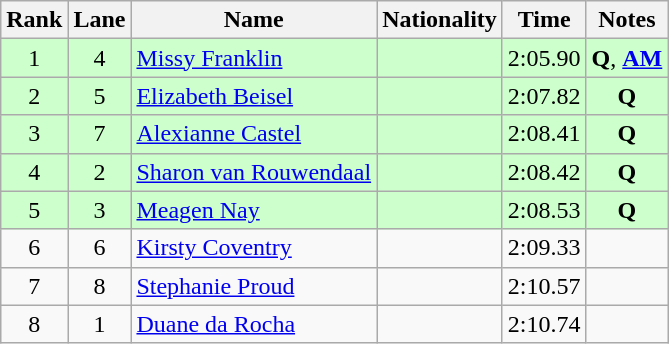<table class="wikitable sortable" style="text-align:center">
<tr>
<th>Rank</th>
<th>Lane</th>
<th>Name</th>
<th>Nationality</th>
<th>Time</th>
<th>Notes</th>
</tr>
<tr bgcolor=ccffcc>
<td>1</td>
<td>4</td>
<td align=left><a href='#'>Missy Franklin</a></td>
<td align=left></td>
<td>2:05.90</td>
<td><strong>Q</strong>, <strong><a href='#'>AM</a></strong></td>
</tr>
<tr bgcolor=ccffcc>
<td>2</td>
<td>5</td>
<td align=left><a href='#'>Elizabeth Beisel</a></td>
<td align=left></td>
<td>2:07.82</td>
<td><strong>Q</strong></td>
</tr>
<tr bgcolor=ccffcc>
<td>3</td>
<td>7</td>
<td align=left><a href='#'>Alexianne Castel</a></td>
<td align=left></td>
<td>2:08.41</td>
<td><strong>Q</strong></td>
</tr>
<tr bgcolor=ccffcc>
<td>4</td>
<td>2</td>
<td align=left><a href='#'>Sharon van Rouwendaal</a></td>
<td align=left></td>
<td>2:08.42</td>
<td><strong>Q</strong></td>
</tr>
<tr bgcolor=ccffcc>
<td>5</td>
<td>3</td>
<td align=left><a href='#'>Meagen Nay</a></td>
<td align=left></td>
<td>2:08.53</td>
<td><strong>Q</strong></td>
</tr>
<tr>
<td>6</td>
<td>6</td>
<td align=left><a href='#'>Kirsty Coventry</a></td>
<td align=left></td>
<td>2:09.33</td>
<td></td>
</tr>
<tr>
<td>7</td>
<td>8</td>
<td align=left><a href='#'>Stephanie Proud</a></td>
<td align=left></td>
<td>2:10.57</td>
<td></td>
</tr>
<tr>
<td>8</td>
<td>1</td>
<td align=left><a href='#'>Duane da Rocha</a></td>
<td align=left></td>
<td>2:10.74</td>
<td></td>
</tr>
</table>
